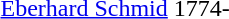<table>
<tr>
<td><a href='#'>Eberhard Schmid</a></td>
<td>1774-</td>
</tr>
<tr>
</tr>
</table>
